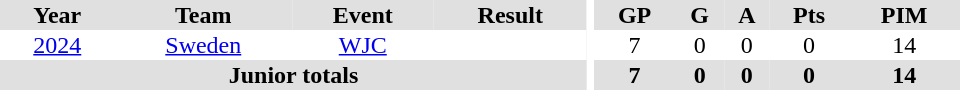<table border="0" cellpadding="1" cellspacing="0" ID="Table3" style="text-align:center; width:40em">
<tr ALIGN="center" bgcolor="#e0e0e0">
<th>Year</th>
<th>Team</th>
<th>Event</th>
<th>Result</th>
<th rowspan="99" bgcolor="#ffffff"></th>
<th>GP</th>
<th>G</th>
<th>A</th>
<th>Pts</th>
<th>PIM</th>
</tr>
<tr>
<td><a href='#'>2024</a></td>
<td><a href='#'>Sweden</a></td>
<td><a href='#'>WJC</a></td>
<td></td>
<td>7</td>
<td>0</td>
<td>0</td>
<td>0</td>
<td>14</td>
</tr>
<tr bgcolor="#e0e0e0">
<th colspan="4">Junior totals</th>
<th>7</th>
<th>0</th>
<th>0</th>
<th>0</th>
<th>14</th>
</tr>
</table>
